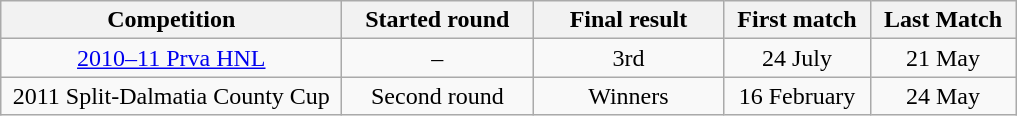<table class="wikitable" style="text-align: center;">
<tr>
<th width="220">Competition</th>
<th width="120">Started round</th>
<th width="120">Final result</th>
<th width="90">First match</th>
<th width="90">Last Match</th>
</tr>
<tr>
<td><a href='#'>2010–11 Prva HNL</a></td>
<td>–</td>
<td>3rd</td>
<td>24 July</td>
<td>21 May</td>
</tr>
<tr>
<td>2011 Split-Dalmatia County Cup</td>
<td>Second round</td>
<td>Winners</td>
<td>16 February</td>
<td>24 May</td>
</tr>
</table>
